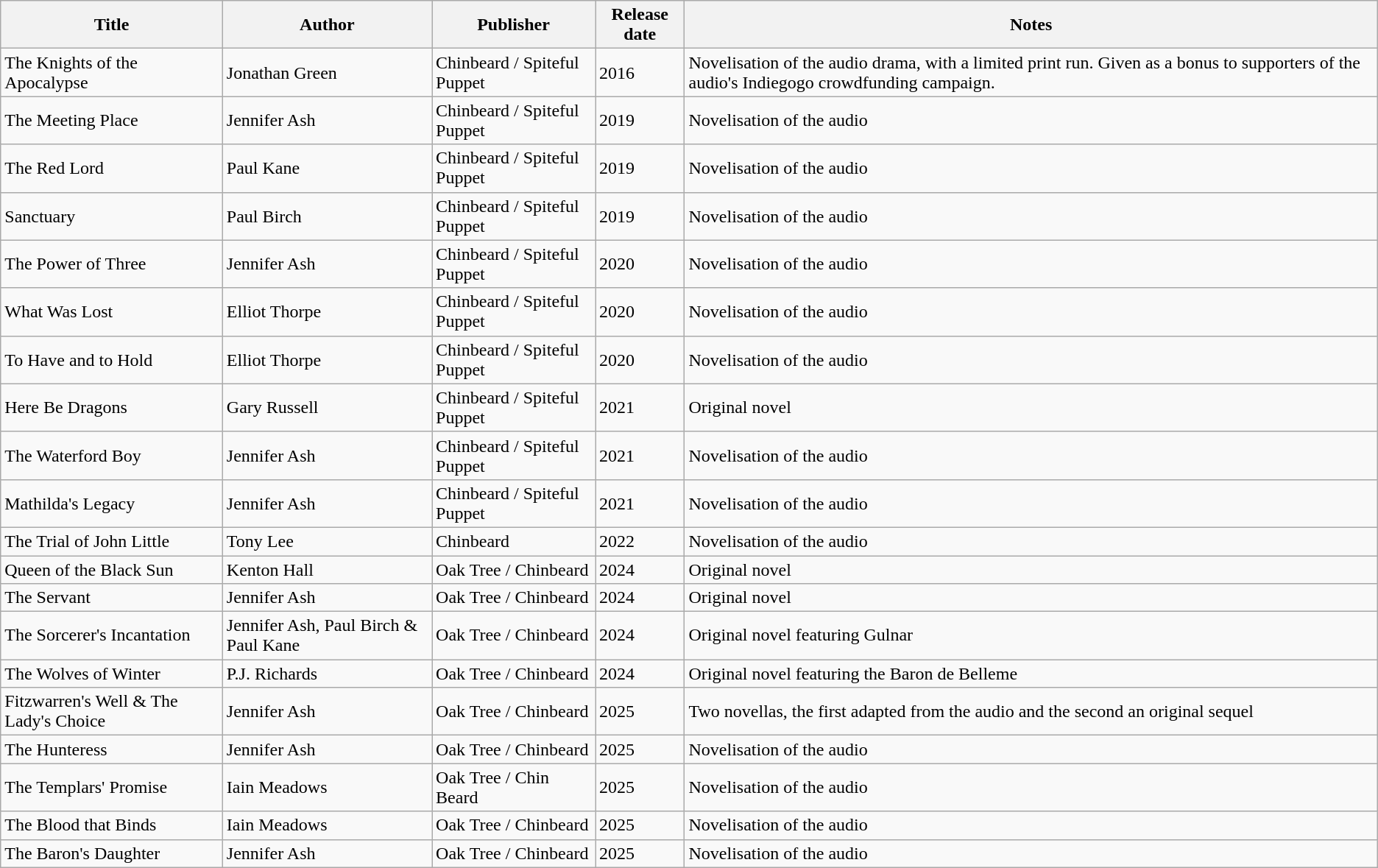<table class="wikitable">
<tr>
<th>Title</th>
<th>Author</th>
<th>Publisher</th>
<th>Release date</th>
<th>Notes</th>
</tr>
<tr>
<td>The Knights of the Apocalypse</td>
<td>Jonathan Green</td>
<td>Chinbeard / Spiteful Puppet</td>
<td>2016</td>
<td>Novelisation of the audio drama, with a limited print run. Given as a bonus to supporters of the audio's Indiegogo crowdfunding campaign.</td>
</tr>
<tr>
<td>The Meeting Place</td>
<td>Jennifer Ash</td>
<td>Chinbeard / Spiteful Puppet</td>
<td>2019</td>
<td>Novelisation of the audio</td>
</tr>
<tr>
<td>The Red Lord</td>
<td>Paul Kane</td>
<td>Chinbeard / Spiteful Puppet</td>
<td>2019</td>
<td>Novelisation of the audio</td>
</tr>
<tr>
<td>Sanctuary</td>
<td>Paul Birch</td>
<td>Chinbeard / Spiteful Puppet</td>
<td>2019</td>
<td>Novelisation of the audio</td>
</tr>
<tr>
<td>The Power of Three</td>
<td>Jennifer Ash</td>
<td>Chinbeard / Spiteful Puppet</td>
<td>2020</td>
<td>Novelisation of the audio</td>
</tr>
<tr>
<td>What Was Lost</td>
<td>Elliot Thorpe</td>
<td>Chinbeard / Spiteful Puppet</td>
<td>2020</td>
<td>Novelisation of the audio</td>
</tr>
<tr>
<td>To Have and to Hold</td>
<td>Elliot Thorpe</td>
<td>Chinbeard / Spiteful Puppet</td>
<td>2020</td>
<td>Novelisation of the audio</td>
</tr>
<tr>
<td>Here Be Dragons</td>
<td>Gary Russell</td>
<td>Chinbeard / Spiteful Puppet</td>
<td>2021</td>
<td>Original novel</td>
</tr>
<tr>
<td>The Waterford Boy</td>
<td>Jennifer Ash</td>
<td>Chinbeard / Spiteful Puppet</td>
<td>2021</td>
<td>Novelisation of the audio</td>
</tr>
<tr>
<td>Mathilda's Legacy</td>
<td>Jennifer Ash</td>
<td>Chinbeard / Spiteful Puppet</td>
<td>2021</td>
<td>Novelisation of the audio</td>
</tr>
<tr>
<td>The Trial of John Little</td>
<td>Tony Lee</td>
<td>Chinbeard</td>
<td>2022</td>
<td>Novelisation of the audio</td>
</tr>
<tr>
<td>Queen of the Black Sun</td>
<td>Kenton Hall</td>
<td>Oak Tree / Chinbeard</td>
<td>2024</td>
<td>Original novel</td>
</tr>
<tr>
<td>The Servant</td>
<td>Jennifer Ash</td>
<td>Oak Tree / Chinbeard</td>
<td>2024</td>
<td>Original novel</td>
</tr>
<tr>
<td>The Sorcerer's Incantation</td>
<td>Jennifer Ash, Paul Birch & Paul Kane</td>
<td>Oak Tree / Chinbeard</td>
<td>2024</td>
<td>Original novel featuring Gulnar</td>
</tr>
<tr>
<td>The Wolves of Winter</td>
<td>P.J. Richards</td>
<td>Oak Tree / Chinbeard</td>
<td>2024</td>
<td>Original novel featuring the Baron de Belleme</td>
</tr>
<tr>
<td>Fitzwarren's Well & The Lady's Choice</td>
<td>Jennifer Ash</td>
<td>Oak Tree / Chinbeard</td>
<td>2025</td>
<td>Two novellas, the first adapted from the audio and the second an original sequel</td>
</tr>
<tr>
<td>The Hunteress</td>
<td>Jennifer Ash</td>
<td>Oak Tree / Chinbeard</td>
<td>2025</td>
<td>Novelisation of the audio</td>
</tr>
<tr>
<td>The Templars' Promise</td>
<td>Iain Meadows</td>
<td>Oak Tree / Chin Beard</td>
<td>2025</td>
<td>Novelisation of the audio</td>
</tr>
<tr>
<td>The Blood that Binds</td>
<td>Iain Meadows</td>
<td>Oak Tree / Chinbeard</td>
<td>2025</td>
<td>Novelisation of the audio</td>
</tr>
<tr>
<td>The Baron's Daughter</td>
<td>Jennifer Ash</td>
<td>Oak Tree / Chinbeard</td>
<td>2025</td>
<td>Novelisation of the audio</td>
</tr>
</table>
